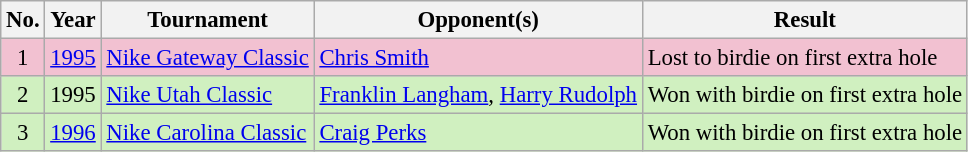<table class="wikitable" style="font-size:95%;">
<tr>
<th>No.</th>
<th>Year</th>
<th>Tournament</th>
<th>Opponent(s)</th>
<th>Result</th>
</tr>
<tr style="background:#F2C1D1;">
<td align=center>1</td>
<td><a href='#'>1995</a></td>
<td><a href='#'>Nike Gateway Classic</a></td>
<td> <a href='#'>Chris Smith</a></td>
<td>Lost to birdie on first extra hole</td>
</tr>
<tr style="background:#D0F0C0;">
<td align=center>2</td>
<td>1995</td>
<td><a href='#'>Nike Utah Classic</a></td>
<td> <a href='#'>Franklin Langham</a>,  <a href='#'>Harry Rudolph</a></td>
<td>Won with birdie on first extra hole</td>
</tr>
<tr style="background:#D0F0C0;">
<td align=center>3</td>
<td><a href='#'>1996</a></td>
<td><a href='#'>Nike Carolina Classic</a></td>
<td> <a href='#'>Craig Perks</a></td>
<td>Won with birdie on first extra hole</td>
</tr>
</table>
